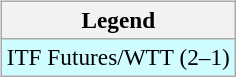<table>
<tr valign=top>
<td><br><table class=wikitable style=font-size:97%>
<tr>
<th>Legend</th>
</tr>
<tr style="background:#cffcff;">
<td>ITF Futures/WTT (2–1)</td>
</tr>
</table>
</td>
<td></td>
</tr>
</table>
